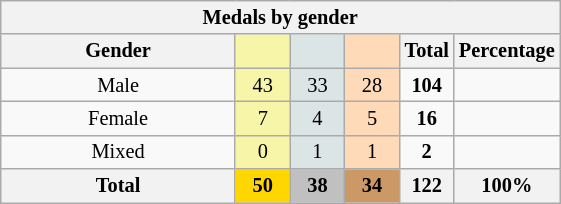<table class="wikitable" style=font-size:85%;float:center;text-align:center>
<tr>
<th colspan=6><strong>Medals by gender</strong></th>
</tr>
<tr>
<th width=150>Gender</th>
<th scope="col" width=30 style="background:#F7F6A8;"></th>
<th scope="col" width=30 style="background:#DCE5E5;"></th>
<th scope="col" width=30 style="background:#FFDAB9;"></th>
<th width=30>Total</th>
<th width=30>Percentage</th>
</tr>
<tr>
<td>Male</td>
<td bgcolor=F7F6A8>43</td>
<td bgcolor=DCE5E5>33</td>
<td bgcolor=FFDAB9>28</td>
<td><strong>104</strong></td>
<td></td>
</tr>
<tr>
<td>Female</td>
<td bgcolor=F7F6A8>7</td>
<td bgcolor=DCE5E5>4</td>
<td bgcolor=FFDAB9>5</td>
<td><strong>16</strong></td>
<td></td>
</tr>
<tr>
<td>Mixed</td>
<td bgcolor=F7F6A8>0</td>
<td bgcolor=DCE5E5>1</td>
<td bgcolor=FFDAB9>1</td>
<td><strong>2</strong></td>
<td></td>
</tr>
<tr>
<th>Total</th>
<th style=background:gold>50</th>
<th style=background:silver>38</th>
<th style=background:#c96>34</th>
<th><strong>122</strong></th>
<th>100%</th>
</tr>
</table>
